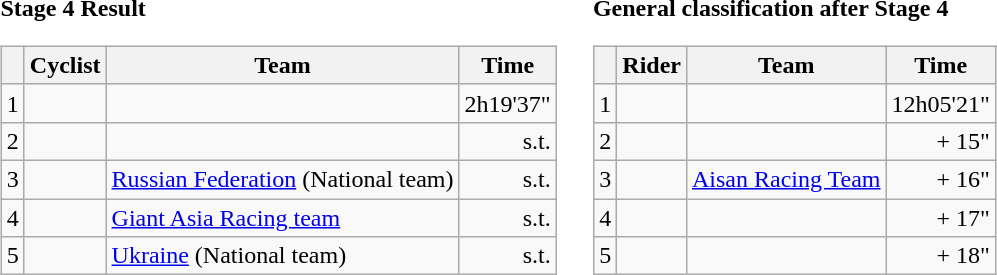<table>
<tr>
<td><strong>Stage 4 Result</strong><br><table class="wikitable">
<tr>
<th></th>
<th>Cyclist</th>
<th>Team</th>
<th>Time</th>
</tr>
<tr>
<td>1</td>
<td></td>
<td></td>
<td style="text-align:right;">2h19'37"</td>
</tr>
<tr>
<td>2</td>
<td>  </td>
<td></td>
<td style="text-align:right;">s.t.</td>
</tr>
<tr>
<td>3</td>
<td></td>
<td><a href='#'>Russian Federation</a> (National team)</td>
<td style="text-align:right;">s.t.</td>
</tr>
<tr>
<td>4</td>
<td></td>
<td><a href='#'>Giant Asia Racing team</a></td>
<td style="text-align:right;">s.t.</td>
</tr>
<tr>
<td>5</td>
<td></td>
<td><a href='#'>Ukraine</a> (National team)</td>
<td style="text-align:right;">s.t.</td>
</tr>
</table>
</td>
<td></td>
<td><strong>General classification after Stage 4</strong><br><table class="wikitable">
<tr>
<th></th>
<th>Rider</th>
<th>Team</th>
<th>Time</th>
</tr>
<tr>
<td>1</td>
<td>  </td>
<td></td>
<td style="text-align:right;">12h05'21"</td>
</tr>
<tr>
<td>2</td>
<td> </td>
<td></td>
<td style="text-align:right;">+ 15"</td>
</tr>
<tr>
<td>3</td>
<td></td>
<td><a href='#'>Aisan Racing Team</a></td>
<td style="text-align:right;">+ 16"</td>
</tr>
<tr>
<td>4</td>
<td> </td>
<td></td>
<td style="text-align:right;">+ 17"</td>
</tr>
<tr>
<td>5</td>
<td></td>
<td></td>
<td style="text-align:right;">+ 18"</td>
</tr>
</table>
</td>
</tr>
</table>
